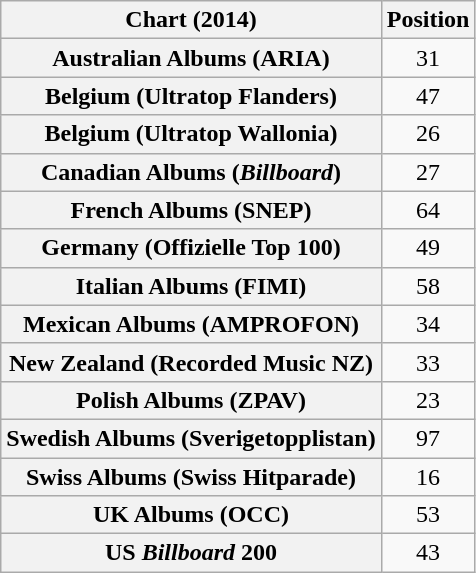<table class="wikitable sortable plainrowheaders" style="text-align:center;">
<tr>
<th scope="col">Chart (2014)</th>
<th scope="col">Position</th>
</tr>
<tr>
<th scope="row">Australian Albums (ARIA)</th>
<td>31</td>
</tr>
<tr>
<th scope="row">Belgium (Ultratop Flanders)</th>
<td>47</td>
</tr>
<tr>
<th scope="row">Belgium (Ultratop Wallonia)</th>
<td>26</td>
</tr>
<tr>
<th scope="row">Canadian Albums (<em>Billboard</em>)</th>
<td>27</td>
</tr>
<tr>
<th scope="row">French Albums (SNEP)</th>
<td>64</td>
</tr>
<tr>
<th scope="row">Germany (Offizielle Top 100)</th>
<td>49</td>
</tr>
<tr>
<th scope="row">Italian Albums (FIMI)</th>
<td>58</td>
</tr>
<tr>
<th scope="row">Mexican Albums (AMPROFON)</th>
<td>34</td>
</tr>
<tr>
<th scope="row">New Zealand (Recorded Music NZ)</th>
<td>33</td>
</tr>
<tr>
<th scope="row">Polish Albums (ZPAV)</th>
<td>23</td>
</tr>
<tr>
<th scope="row">Swedish Albums (Sverigetopplistan)</th>
<td>97</td>
</tr>
<tr>
<th scope="row">Swiss Albums (Swiss Hitparade)</th>
<td>16</td>
</tr>
<tr>
<th scope="row">UK Albums (OCC)</th>
<td>53</td>
</tr>
<tr>
<th scope="row">US <em>Billboard</em> 200</th>
<td>43</td>
</tr>
</table>
